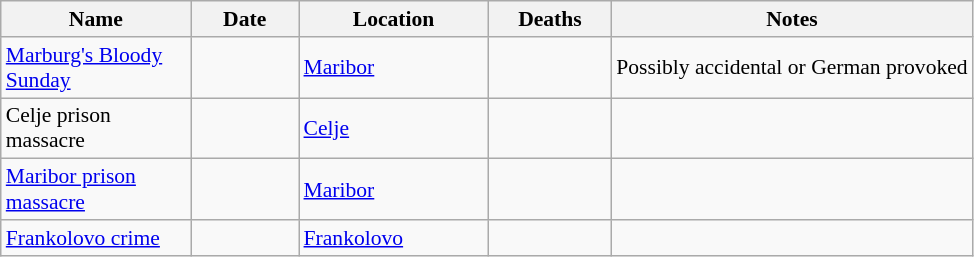<table class="sortable wikitable" style="font-size:90%;">
<tr>
<th style="width:120px;">Name</th>
<th style="width:65px;">Date</th>
<th style="width:120px;">Location</th>
<th style="width:75px;">Deaths</th>
<th class="unsortable">Notes</th>
</tr>
<tr>
<td><a href='#'>Marburg's Bloody Sunday</a></td>
<td></td>
<td><a href='#'>Maribor</a></td>
<td><br></td>
<td>Possibly accidental or German provoked</td>
</tr>
<tr>
<td>Celje prison massacre</td>
<td></td>
<td><a href='#'>Celje</a></td>
<td></td>
<td></td>
</tr>
<tr>
<td><a href='#'>Maribor prison massacre</a></td>
<td></td>
<td><a href='#'>Maribor</a></td>
<td></td>
<td></td>
</tr>
<tr>
<td><a href='#'>Frankolovo crime</a></td>
<td></td>
<td><a href='#'>Frankolovo</a></td>
<td></td>
<td></td>
</tr>
</table>
